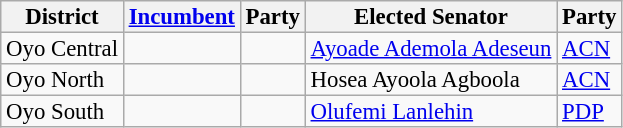<table class="sortable wikitable" style="font-size:95%;line-height:14px;">
<tr>
<th class="unsortable">District</th>
<th class="unsortable"><a href='#'>Incumbent</a></th>
<th>Party</th>
<th class="unsortable">Elected Senator</th>
<th>Party</th>
</tr>
<tr>
<td>Oyo Central</td>
<td></td>
<td></td>
<td><a href='#'>Ayoade Ademola Adeseun</a></td>
<td><a href='#'>ACN</a></td>
</tr>
<tr>
<td>Oyo North</td>
<td></td>
<td></td>
<td>Hosea Ayoola Agboola</td>
<td><a href='#'>ACN</a></td>
</tr>
<tr>
<td>Oyo South</td>
<td></td>
<td></td>
<td><a href='#'>Olufemi Lanlehin</a></td>
<td><a href='#'>PDP</a></td>
</tr>
</table>
